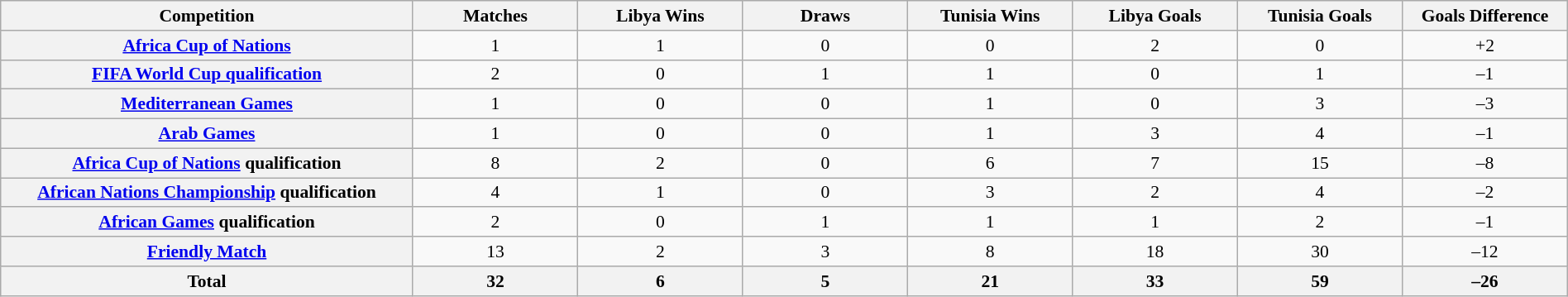<table class="wikitable plainrowheaders"  style="font-size:90%; text-align:center;" width="100%">
<tr>
<th width="25%">Competition</th>
<th width="10%">Matches</th>
<th width="10%">Libya Wins</th>
<th width="10%">Draws</th>
<th width="10%">Tunisia Wins</th>
<th width="10%">Libya Goals</th>
<th width="10%">Tunisia Goals</th>
<th width="10%">Goals Difference</th>
</tr>
<tr>
<th scope="row"><a href='#'>Africa Cup of Nations</a></th>
<td>1</td>
<td>1</td>
<td>0</td>
<td>0</td>
<td>2</td>
<td>0</td>
<td>+2</td>
</tr>
<tr>
<th scope="row"><a href='#'>FIFA World Cup qualification</a></th>
<td>2</td>
<td>0</td>
<td>1</td>
<td>1</td>
<td>0</td>
<td>1</td>
<td>–1</td>
</tr>
<tr>
<th scope="row"><a href='#'>Mediterranean Games</a></th>
<td>1</td>
<td>0</td>
<td>0</td>
<td>1</td>
<td>0</td>
<td>3</td>
<td>–3</td>
</tr>
<tr>
<th scope="row"><a href='#'>Arab Games</a></th>
<td>1</td>
<td>0</td>
<td>0</td>
<td>1</td>
<td>3</td>
<td>4</td>
<td>–1</td>
</tr>
<tr>
<th scope="row"><a href='#'>Africa Cup of Nations</a> qualification</th>
<td>8</td>
<td>2</td>
<td>0</td>
<td>6</td>
<td>7</td>
<td>15</td>
<td>–8</td>
</tr>
<tr>
<th scope="row"><a href='#'>African Nations Championship</a> qualification</th>
<td>4</td>
<td>1</td>
<td>0</td>
<td>3</td>
<td>2</td>
<td>4</td>
<td>–2</td>
</tr>
<tr>
<th scope="row"><a href='#'>African Games</a> qualification</th>
<td>2</td>
<td>0</td>
<td>1</td>
<td>1</td>
<td>1</td>
<td>2</td>
<td>–1</td>
</tr>
<tr>
<th scope="row"><a href='#'>Friendly Match</a></th>
<td>13</td>
<td>2</td>
<td>3</td>
<td>8</td>
<td>18</td>
<td>30</td>
<td>–12</td>
</tr>
<tr>
<th>Total</th>
<th>32</th>
<th>6</th>
<th>5</th>
<th>21</th>
<th>33</th>
<th>59</th>
<th>–26</th>
</tr>
</table>
